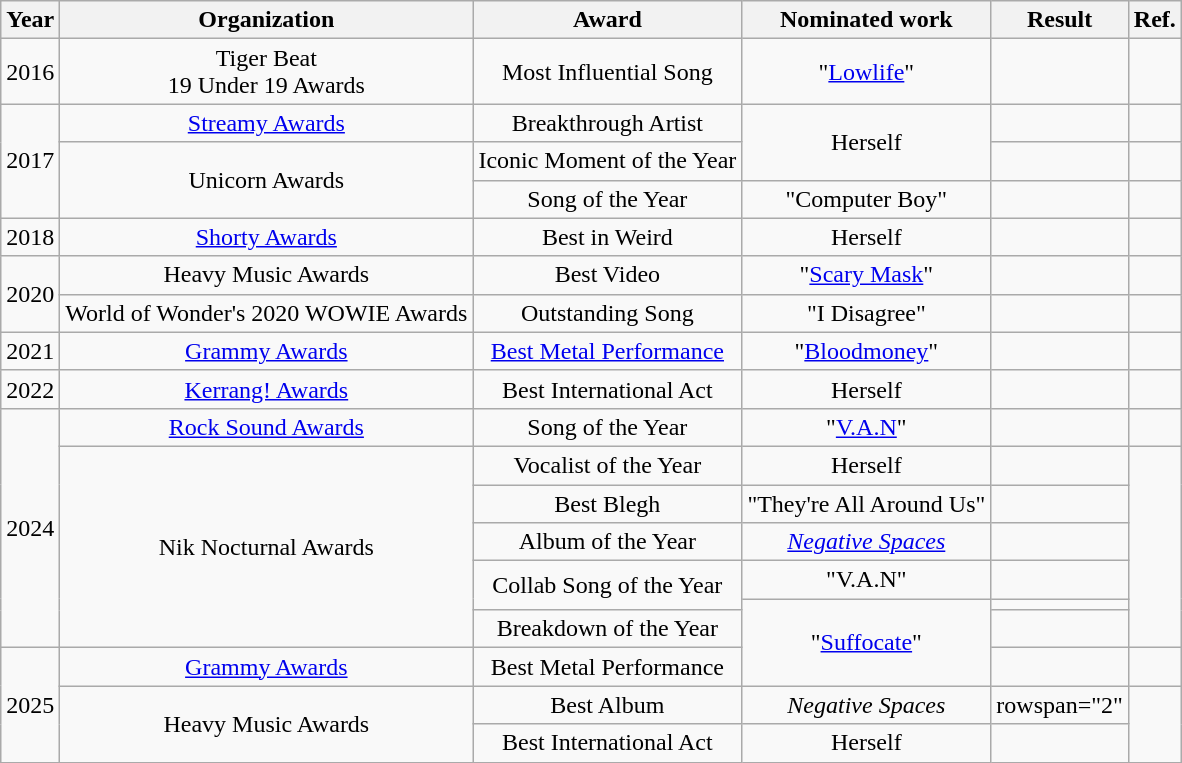<table class="wikitable plainrowheaders" style="text-align:center;">
<tr>
<th>Year</th>
<th>Organization</th>
<th>Award</th>
<th>Nominated work</th>
<th>Result</th>
<th>Ref.</th>
</tr>
<tr>
<td>2016</td>
<td>Tiger Beat<br>19 Under 19 Awards</td>
<td>Most Influential Song</td>
<td>"<a href='#'>Lowlife</a>"</td>
<td></td>
<td></td>
</tr>
<tr>
<td rowspan="3">2017</td>
<td><a href='#'>Streamy Awards</a></td>
<td>Breakthrough Artist</td>
<td rowspan="2">Herself</td>
<td></td>
<td></td>
</tr>
<tr>
<td rowspan="2">Unicorn Awards</td>
<td>Iconic Moment of the Year</td>
<td></td>
<td></td>
</tr>
<tr>
<td>Song of the Year</td>
<td>"Computer Boy"</td>
<td></td>
<td></td>
</tr>
<tr>
<td>2018</td>
<td><a href='#'>Shorty Awards</a></td>
<td>Best in Weird</td>
<td>Herself</td>
<td></td>
<td></td>
</tr>
<tr>
<td rowspan="2">2020</td>
<td>Heavy Music Awards</td>
<td>Best Video</td>
<td>"<a href='#'>Scary Mask</a>"</td>
<td></td>
<td></td>
</tr>
<tr>
<td>World of Wonder's 2020 WOWIE Awards</td>
<td>Outstanding Song</td>
<td>"I Disagree"</td>
<td></td>
<td></td>
</tr>
<tr>
<td>2021</td>
<td><a href='#'>Grammy Awards</a></td>
<td><a href='#'>Best Metal Performance</a></td>
<td>"<a href='#'>Bloodmoney</a>"</td>
<td></td>
<td></td>
</tr>
<tr>
<td>2022</td>
<td><a href='#'>Kerrang! Awards</a></td>
<td>Best International Act</td>
<td>Herself</td>
<td></td>
<td></td>
</tr>
<tr>
<td rowspan="7">2024</td>
<td><a href='#'>Rock Sound Awards</a></td>
<td>Song of the Year</td>
<td>"<a href='#'>V.A.N</a>"</td>
<td></td>
<td></td>
</tr>
<tr>
<td rowspan="6">Nik Nocturnal Awards</td>
<td>Vocalist of the Year</td>
<td>Herself</td>
<td></td>
<td rowspan="6"></td>
</tr>
<tr>
<td>Best Blegh</td>
<td>"They're All Around Us"</td>
<td></td>
</tr>
<tr>
<td>Album of the Year</td>
<td><em><a href='#'>Negative Spaces</a></em></td>
<td></td>
</tr>
<tr>
<td rowspan="2">Collab Song of the Year</td>
<td>"V.A.N"</td>
<td></td>
</tr>
<tr>
<td rowspan="3">"<a href='#'>Suffocate</a>"</td>
<td></td>
</tr>
<tr>
<td>Breakdown of the Year</td>
<td></td>
</tr>
<tr>
<td rowspan="3">2025</td>
<td><a href='#'>Grammy Awards</a></td>
<td>Best Metal Performance</td>
<td></td>
<td></td>
</tr>
<tr>
<td rowspan="2">Heavy Music Awards</td>
<td>Best Album</td>
<td><em>Negative Spaces</em></td>
<td>rowspan="2" </td>
<td rowspan="2"></td>
</tr>
<tr>
<td>Best International Act</td>
<td>Herself</td>
</tr>
</table>
